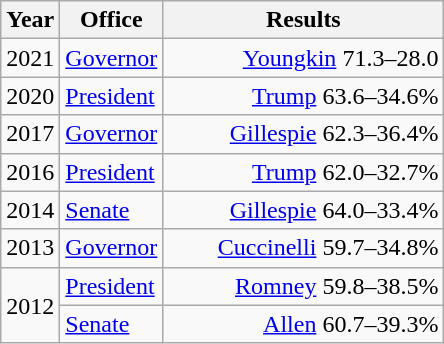<table class=wikitable>
<tr>
<th width="30">Year</th>
<th width="60">Office</th>
<th width="180">Results</th>
</tr>
<tr>
<td>2021</td>
<td><a href='#'>Governor</a></td>
<td align="right" ><a href='#'>Youngkin</a> 71.3–28.0</td>
</tr>
<tr>
<td>2020</td>
<td><a href='#'>President</a></td>
<td align="right" ><a href='#'>Trump</a> 63.6–34.6%</td>
</tr>
<tr>
<td>2017</td>
<td><a href='#'>Governor</a></td>
<td align="right" ><a href='#'>Gillespie</a> 62.3–36.4%</td>
</tr>
<tr>
<td>2016</td>
<td><a href='#'>President</a></td>
<td align="right" ><a href='#'>Trump</a> 62.0–32.7%</td>
</tr>
<tr>
<td>2014</td>
<td><a href='#'>Senate</a></td>
<td align="right" ><a href='#'>Gillespie</a> 64.0–33.4%</td>
</tr>
<tr>
<td>2013</td>
<td><a href='#'>Governor</a></td>
<td align="right" ><a href='#'>Cuccinelli</a> 59.7–34.8%</td>
</tr>
<tr>
<td rowspan="2">2012</td>
<td><a href='#'>President</a></td>
<td align="right" ><a href='#'>Romney</a> 59.8–38.5%</td>
</tr>
<tr>
<td><a href='#'>Senate</a></td>
<td align="right" ><a href='#'>Allen</a> 60.7–39.3%</td>
</tr>
</table>
